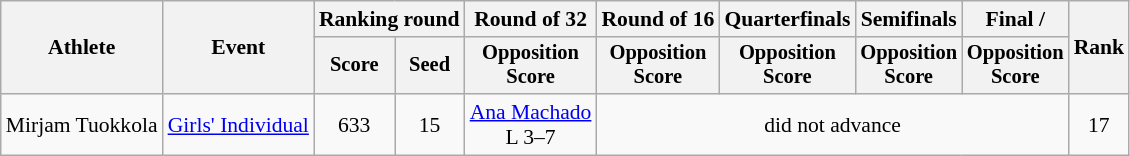<table class="wikitable" style="font-size:90%;">
<tr>
<th rowspan="2">Athlete</th>
<th rowspan="2">Event</th>
<th colspan="2">Ranking round</th>
<th>Round of 32</th>
<th>Round of 16</th>
<th>Quarterfinals</th>
<th>Semifinals</th>
<th>Final / </th>
<th rowspan=2>Rank</th>
</tr>
<tr style="font-size:95%">
<th>Score</th>
<th>Seed</th>
<th>Opposition<br>Score</th>
<th>Opposition<br>Score</th>
<th>Opposition<br>Score</th>
<th>Opposition<br>Score</th>
<th>Opposition<br>Score</th>
</tr>
<tr align=center>
<td align=left>Mirjam Tuokkola</td>
<td><a href='#'>Girls' Individual</a></td>
<td>633</td>
<td>15</td>
<td> <a href='#'>Ana Machado</a><br>L 3–7</td>
<td colspan=4>did not advance</td>
<td>17</td>
</tr>
</table>
